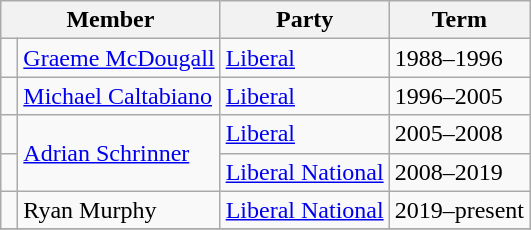<table class="wikitable">
<tr>
<th colspan="2">Member</th>
<th>Party</th>
<th>Term</th>
</tr>
<tr>
<td> </td>
<td><a href='#'>Graeme McDougall</a></td>
<td><a href='#'>Liberal</a></td>
<td>1988–1996</td>
</tr>
<tr>
<td> </td>
<td><a href='#'>Michael Caltabiano</a></td>
<td><a href='#'>Liberal</a></td>
<td>1996–2005</td>
</tr>
<tr>
<td> </td>
<td rowspan="2"><a href='#'>Adrian Schrinner</a></td>
<td><a href='#'>Liberal</a></td>
<td>2005–2008</td>
</tr>
<tr>
<td> </td>
<td><a href='#'>Liberal National</a></td>
<td>2008–2019</td>
</tr>
<tr>
<td> </td>
<td>Ryan Murphy</td>
<td><a href='#'>Liberal National</a></td>
<td>2019–present</td>
</tr>
<tr>
</tr>
</table>
